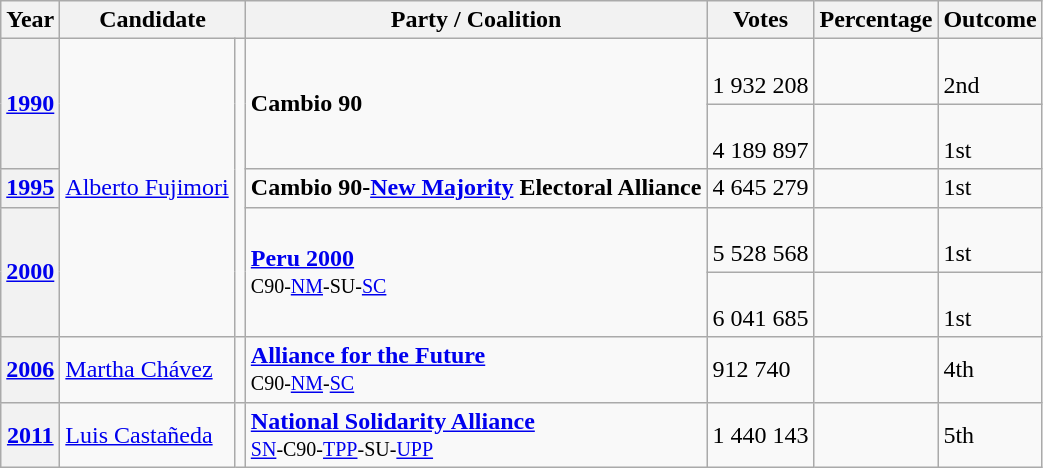<table class="wikitable">
<tr>
<th>Year</th>
<th colspan="2">Candidate</th>
<th>Party / Coalition</th>
<th>Votes</th>
<th>Percentage</th>
<th>Outcome</th>
</tr>
<tr>
<th rowspan="2"><a href='#'>1990</a></th>
<td rowspan="5"><a href='#'>Alberto Fujimori</a></td>
<td rowspan="5"></td>
<td rowspan="2"><strong>Cambio 90</strong></td>
<td><br>1 932 208</td>
<td></td>
<td><br>2nd</td>
</tr>
<tr>
<td><br>4 189 897</td>
<td></td>
<td><br>1st</td>
</tr>
<tr>
<th><a href='#'>1995</a></th>
<td><strong>Cambio 90-<a href='#'>New Majority</a> Electoral Alliance</strong></td>
<td>4 645 279</td>
<td></td>
<td>1st</td>
</tr>
<tr>
<th rowspan="2"><a href='#'>2000</a></th>
<td rowspan="2"><strong><a href='#'>Peru 2000</a></strong><br><small>C90-<a href='#'>NM</a>-SU-<a href='#'>SC</a></small></td>
<td><br>5 528 568</td>
<td></td>
<td><br>1st</td>
</tr>
<tr>
<td><br>6 041 685</td>
<td></td>
<td><br>1st</td>
</tr>
<tr>
<th><a href='#'>2006</a></th>
<td><a href='#'>Martha Chávez</a></td>
<td></td>
<td><strong><a href='#'>Alliance for the Future</a></strong><br><small>C90-<a href='#'>NM</a>-<a href='#'>SC</a></small></td>
<td>912 740</td>
<td></td>
<td>4th</td>
</tr>
<tr>
<th><a href='#'>2011</a></th>
<td><a href='#'>Luis Castañeda</a></td>
<td></td>
<td><strong><a href='#'>National Solidarity Alliance</a></strong><br><small><a href='#'>SN</a>-C90-<a href='#'>TPP</a>-SU-<a href='#'>UPP</a></small></td>
<td>1 440 143</td>
<td></td>
<td>5th</td>
</tr>
</table>
